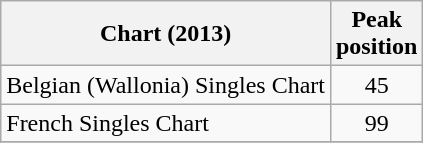<table class="wikitable sortable">
<tr>
<th>Chart (2013)</th>
<th>Peak<br>position</th>
</tr>
<tr>
<td>Belgian (Wallonia) Singles Chart</td>
<td align="center">45</td>
</tr>
<tr>
<td>French Singles Chart</td>
<td align="center">99</td>
</tr>
<tr>
</tr>
</table>
